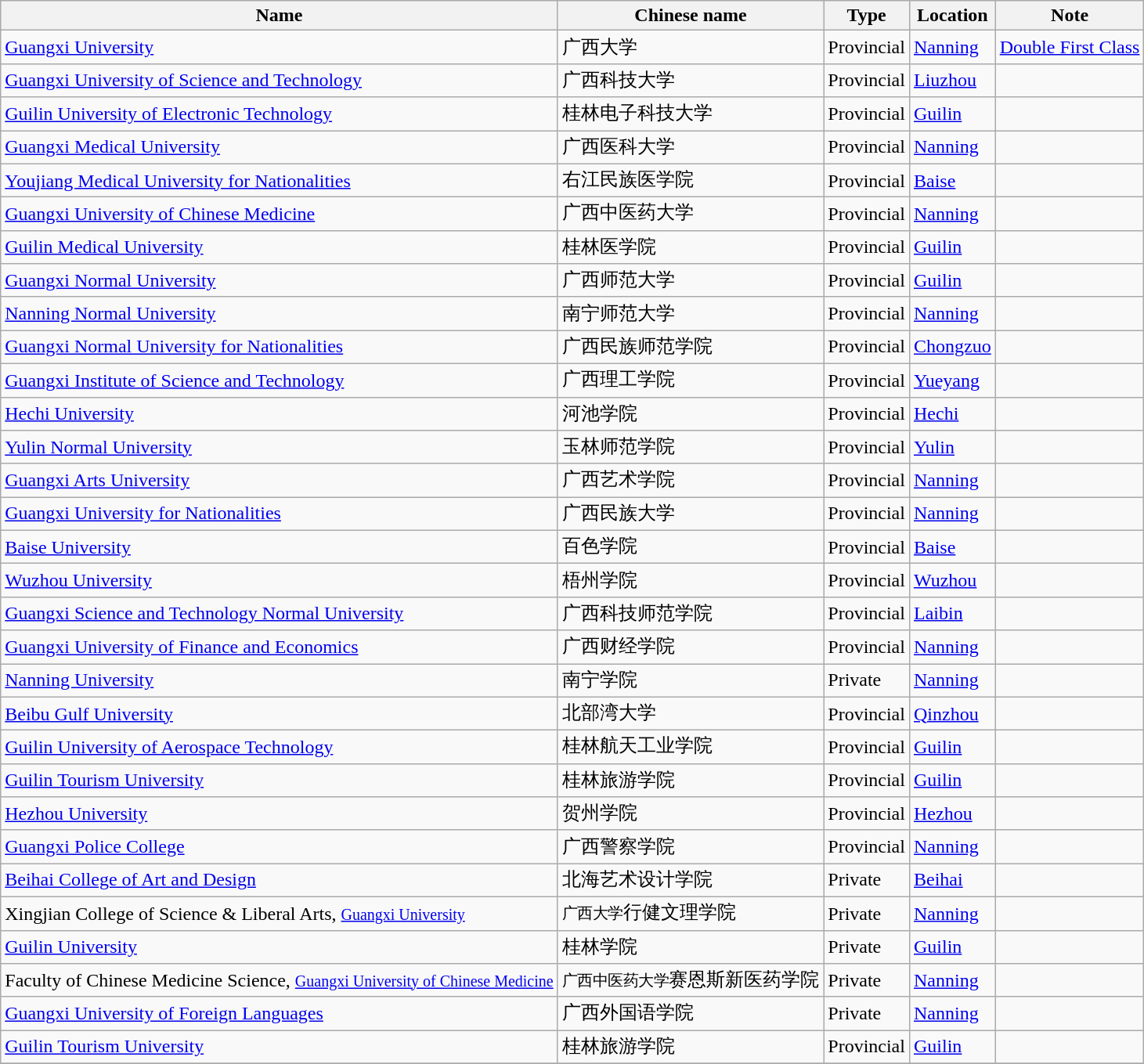<table class="wikitable + sortable">
<tr>
<th>Name</th>
<th>Chinese name</th>
<th>Type</th>
<th>Location</th>
<th>Note</th>
</tr>
<tr>
<td><a href='#'>Guangxi University</a></td>
<td>广西大学</td>
<td>Provincial</td>
<td><a href='#'>Nanning</a></td>
<td><a href='#'>Double First Class</a></td>
</tr>
<tr>
<td><a href='#'>Guangxi University of Science and Technology</a></td>
<td>广西科技大学</td>
<td>Provincial</td>
<td><a href='#'>Liuzhou</a></td>
<td></td>
</tr>
<tr>
<td><a href='#'>Guilin University of Electronic Technology</a></td>
<td>桂林电子科技大学</td>
<td>Provincial</td>
<td><a href='#'>Guilin</a></td>
<td></td>
</tr>
<tr>
<td><a href='#'>Guangxi Medical University</a></td>
<td>广西医科大学</td>
<td>Provincial</td>
<td><a href='#'>Nanning</a></td>
<td></td>
</tr>
<tr>
<td><a href='#'>Youjiang Medical University for Nationalities</a></td>
<td>右江民族医学院</td>
<td>Provincial</td>
<td><a href='#'>Baise</a></td>
<td></td>
</tr>
<tr>
<td><a href='#'>Guangxi University of Chinese Medicine</a></td>
<td>广西中医药大学</td>
<td>Provincial</td>
<td><a href='#'>Nanning</a></td>
<td></td>
</tr>
<tr>
<td><a href='#'>Guilin Medical University</a></td>
<td>桂林医学院</td>
<td>Provincial</td>
<td><a href='#'>Guilin</a></td>
<td></td>
</tr>
<tr>
<td><a href='#'>Guangxi Normal University</a></td>
<td>广西师范大学</td>
<td>Provincial</td>
<td><a href='#'>Guilin</a></td>
<td></td>
</tr>
<tr>
<td><a href='#'>Nanning Normal University</a></td>
<td>南宁师范大学</td>
<td>Provincial</td>
<td><a href='#'>Nanning</a></td>
<td></td>
</tr>
<tr>
<td><a href='#'>Guangxi Normal University for Nationalities</a></td>
<td>广西民族师范学院</td>
<td>Provincial</td>
<td><a href='#'>Chongzuo</a></td>
<td></td>
</tr>
<tr>
<td><a href='#'>Guangxi Institute of Science and Technology</a></td>
<td>广西理工学院</td>
<td>Provincial</td>
<td><a href='#'>Yueyang</a></td>
<td></td>
</tr>
<tr>
<td><a href='#'>Hechi University</a></td>
<td>河池学院</td>
<td>Provincial</td>
<td><a href='#'>Hechi</a></td>
<td></td>
</tr>
<tr>
<td><a href='#'>Yulin Normal University</a></td>
<td>玉林师范学院</td>
<td>Provincial</td>
<td><a href='#'>Yulin</a></td>
<td></td>
</tr>
<tr>
<td><a href='#'>Guangxi Arts University</a></td>
<td>广西艺术学院</td>
<td>Provincial</td>
<td><a href='#'>Nanning</a></td>
<td></td>
</tr>
<tr>
<td><a href='#'>Guangxi University for Nationalities</a></td>
<td>广西民族大学</td>
<td>Provincial</td>
<td><a href='#'>Nanning</a></td>
<td></td>
</tr>
<tr>
<td><a href='#'>Baise University</a></td>
<td>百色学院</td>
<td>Provincial</td>
<td><a href='#'>Baise</a></td>
<td></td>
</tr>
<tr>
<td><a href='#'>Wuzhou University</a></td>
<td>梧州学院</td>
<td>Provincial</td>
<td><a href='#'>Wuzhou</a></td>
<td></td>
</tr>
<tr>
<td><a href='#'>Guangxi Science and Technology Normal University</a></td>
<td>广西科技师范学院</td>
<td>Provincial</td>
<td><a href='#'>Laibin</a></td>
<td></td>
</tr>
<tr>
<td><a href='#'>Guangxi University of Finance and Economics</a></td>
<td>广西财经学院</td>
<td>Provincial</td>
<td><a href='#'>Nanning</a></td>
<td></td>
</tr>
<tr>
<td><a href='#'>Nanning University</a></td>
<td>南宁学院</td>
<td>Private</td>
<td><a href='#'>Nanning</a></td>
<td></td>
</tr>
<tr>
<td><a href='#'>Beibu Gulf University</a></td>
<td>北部湾大学</td>
<td>Provincial</td>
<td><a href='#'>Qinzhou</a></td>
<td></td>
</tr>
<tr>
<td><a href='#'>Guilin University of Aerospace Technology</a></td>
<td>桂林航天工业学院</td>
<td>Provincial</td>
<td><a href='#'>Guilin</a></td>
<td></td>
</tr>
<tr>
<td><a href='#'>Guilin Tourism University</a></td>
<td>桂林旅游学院</td>
<td>Provincial</td>
<td><a href='#'>Guilin</a></td>
<td></td>
</tr>
<tr>
<td><a href='#'>Hezhou University</a></td>
<td>贺州学院</td>
<td>Provincial</td>
<td><a href='#'>Hezhou</a></td>
<td></td>
</tr>
<tr>
<td><a href='#'>Guangxi Police College</a></td>
<td>广西警察学院</td>
<td>Provincial</td>
<td><a href='#'>Nanning</a></td>
<td></td>
</tr>
<tr>
<td><a href='#'>Beihai College of Art and Design</a></td>
<td>北海艺术设计学院</td>
<td>Private</td>
<td><a href='#'>Beihai</a></td>
<td></td>
</tr>
<tr>
<td>Xingjian College of Science & Liberal Arts, <small><a href='#'>Guangxi University</a></small></td>
<td><small>广西大学</small>行健文理学院</td>
<td>Private</td>
<td><a href='#'>Nanning</a></td>
<td></td>
</tr>
<tr>
<td><a href='#'>Guilin University</a></td>
<td>桂林学院</td>
<td>Private</td>
<td><a href='#'>Guilin</a></td>
<td></td>
</tr>
<tr>
<td>Faculty of Chinese Medicine Science, <small><a href='#'>Guangxi University of Chinese Medicine</a></small></td>
<td><small>广西中医药大学</small>赛恩斯新医药学院</td>
<td>Private</td>
<td><a href='#'>Nanning</a></td>
<td></td>
</tr>
<tr>
<td><a href='#'>Guangxi University of Foreign Languages</a></td>
<td>广西外国语学院</td>
<td>Private</td>
<td><a href='#'>Nanning</a></td>
<td></td>
</tr>
<tr>
<td><a href='#'>Guilin Tourism University</a></td>
<td>桂林旅游学院</td>
<td>Provincial</td>
<td><a href='#'>Guilin</a></td>
<td></td>
</tr>
<tr>
</tr>
</table>
